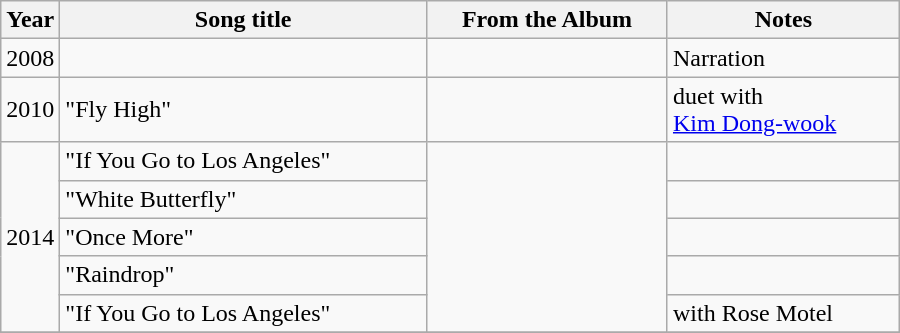<table class="wikitable" style="width:600px">
<tr>
<th width=10>Year</th>
<th>Song title</th>
<th>From the Album</th>
<th>Notes</th>
</tr>
<tr>
<td>2008</td>
<td></td>
<td></td>
<td>Narration</td>
</tr>
<tr>
<td>2010</td>
<td>"Fly High"</td>
<td></td>
<td>duet with <br> <a href='#'>Kim Dong-wook</a></td>
</tr>
<tr>
<td rowspan=5>2014</td>
<td>"If You Go to Los Angeles"</td>
<td rowspan=5></td>
<td></td>
</tr>
<tr>
<td>"White Butterfly"</td>
<td></td>
</tr>
<tr>
<td>"Once More"</td>
<td></td>
</tr>
<tr>
<td>"Raindrop"</td>
<td></td>
</tr>
<tr>
<td>"If You Go to Los Angeles"</td>
<td>with Rose Motel</td>
</tr>
<tr>
</tr>
</table>
